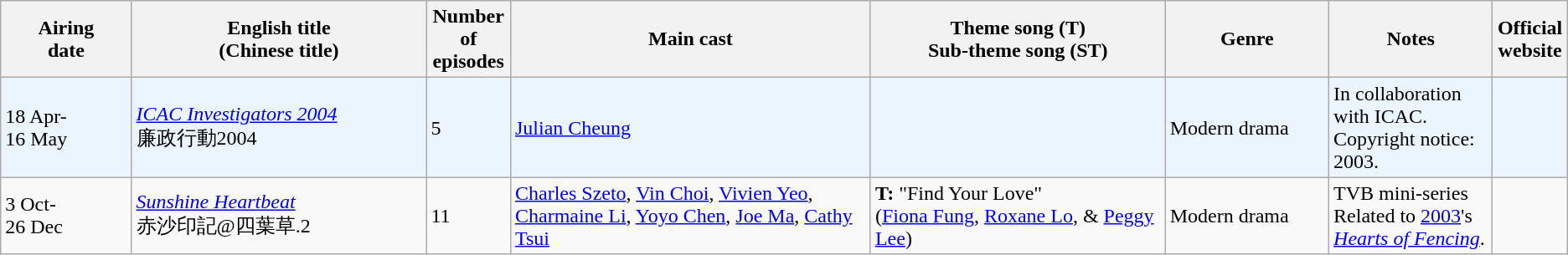<table class="wikitable">
<tr>
<th align=center width=8% bgcolor="silver">Airing<br>date</th>
<th align=center width=18% bgcolor="silver">English title <br> (Chinese title)</th>
<th align=center width=5% bgcolor="silver">Number of episodes</th>
<th align=center width=22% bgcolor="silver">Main cast</th>
<th align=center width=18% bgcolor="silver">Theme song (T) <br>Sub-theme song (ST)</th>
<th align=center width=10% bgcolor="silver">Genre</th>
<th align=center width=10% bgcolor="silver">Notes</th>
<th align=center width=1% bgcolor="silver">Official website</th>
</tr>
<tr ---- bgcolor="ebf5ff">
<td>18 Apr- <br> 16 May</td>
<td><em><a href='#'>ICAC Investigators 2004</a></em> <br> 廉政行動2004</td>
<td>5</td>
<td><a href='#'>Julian Cheung</a></td>
<td></td>
<td>Modern drama</td>
<td>In collaboration with ICAC. Copyright notice: 2003.</td>
<td></td>
</tr>
<tr>
<td>3 Oct-<br> 26 Dec</td>
<td><em><a href='#'>Sunshine Heartbeat</a></em> <br> 赤沙印記@四葉草.2</td>
<td>11</td>
<td><a href='#'>Charles Szeto</a>, <a href='#'>Vin Choi</a>, <a href='#'>Vivien Yeo</a>, <a href='#'>Charmaine Li</a>, <a href='#'>Yoyo Chen</a>, <a href='#'>Joe Ma</a>, <a href='#'>Cathy Tsui</a></td>
<td><strong>T:</strong> "Find Your Love" <br> (<a href='#'>Fiona Fung</a>, <a href='#'>Roxane Lo</a>, & <a href='#'>Peggy Lee</a>)</td>
<td>Modern drama</td>
<td>TVB mini-series <br> Related to <a href='#'>2003</a>'s <em><a href='#'>Hearts of Fencing</a></em>.</td>
<td></td>
</tr>
</table>
